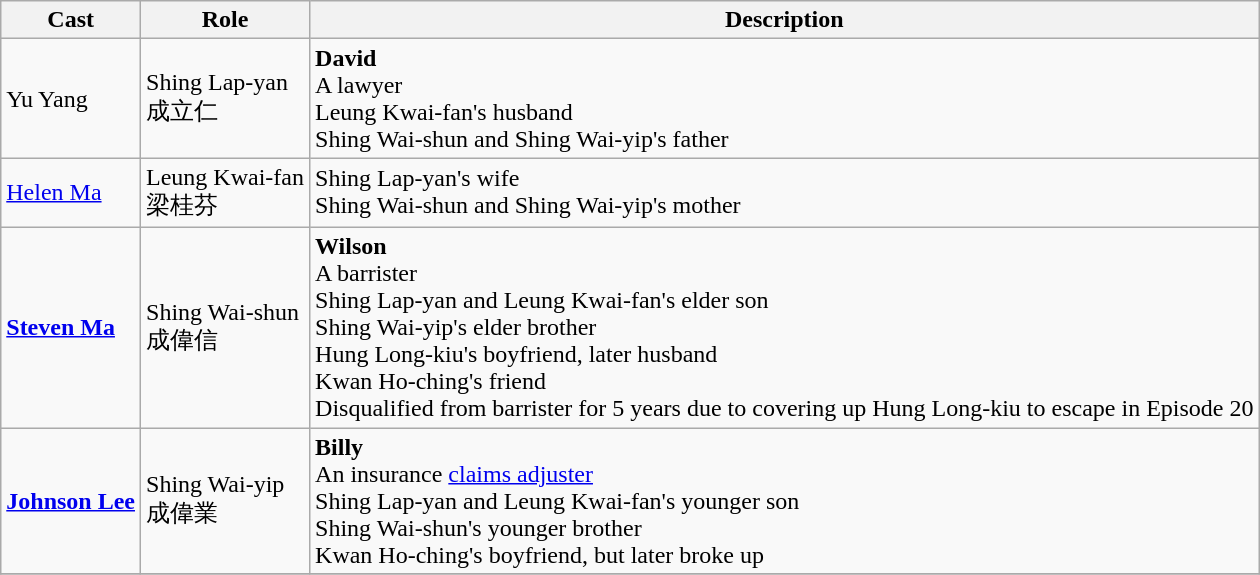<table class="wikitable">
<tr>
<th>Cast</th>
<th>Role</th>
<th>Description</th>
</tr>
<tr>
<td>Yu Yang</td>
<td>Shing Lap-yan<br>成立仁</td>
<td><strong>David</strong><br>A lawyer<br>Leung Kwai-fan's husband<br>Shing Wai-shun and Shing Wai-yip's father</td>
</tr>
<tr>
<td><a href='#'>Helen Ma</a></td>
<td>Leung Kwai-fan<br>梁桂芬</td>
<td>Shing Lap-yan's wife<br>Shing Wai-shun and Shing Wai-yip's mother</td>
</tr>
<tr>
<td><strong><a href='#'>Steven Ma</a></strong></td>
<td>Shing Wai-shun<br>成偉信</td>
<td><strong>Wilson</strong><br>A barrister<br>Shing Lap-yan and Leung Kwai-fan's elder son<br>Shing Wai-yip's elder brother<br>Hung Long-kiu's boyfriend, later husband<br>Kwan Ho-ching's friend<br>Disqualified from barrister for 5 years due to covering up Hung Long-kiu to escape in Episode 20</td>
</tr>
<tr>
<td><strong><a href='#'>Johnson Lee</a></strong></td>
<td>Shing Wai-yip<br>成偉業</td>
<td><strong>Billy</strong><br>An insurance <a href='#'>claims adjuster</a><br>Shing Lap-yan and Leung Kwai-fan's younger son<br>Shing Wai-shun's younger brother<br>Kwan Ho-ching's boyfriend, but later broke up</td>
</tr>
<tr>
</tr>
</table>
